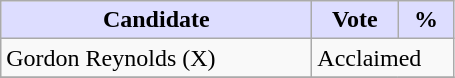<table class="wikitable">
<tr>
<th style="background:#ddf; width:200px;">Candidate</th>
<th style="background:#ddf; width:50px;">Vote</th>
<th style="background:#ddf; width:30px;">%</th>
</tr>
<tr>
<td>Gordon Reynolds (X)</td>
<td colspan=2">Acclaimed</td>
</tr>
<tr>
</tr>
</table>
